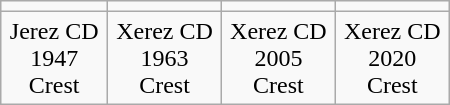<table class="wikitable col1cen col2cen" style="width:300px">
<tr>
<td align="center"></td>
<td align="center"></td>
<td align="center"></td>
<td align="center"></td>
</tr>
<tr>
<td align="center">Jerez CD 1947 Crest</td>
<td align="center">Xerez CD 1963 Crest</td>
<td align="center">Xerez CD 2005 Crest</td>
<td align="center">Xerez CD 2020 Crest</td>
</tr>
</table>
